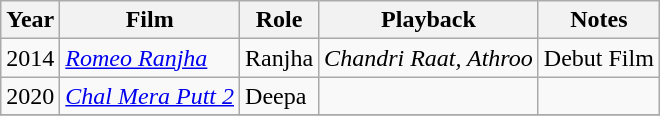<table class="wikitable sortable">
<tr>
<th>Year</th>
<th>Film</th>
<th>Role</th>
<th>Playback</th>
<th>Notes</th>
</tr>
<tr>
<td>2014</td>
<td><em><a href='#'>Romeo Ranjha</a></em></td>
<td>Ranjha</td>
<td><em>Chandri Raat, Athroo</em></td>
<td>Debut Film</td>
</tr>
<tr>
<td>2020</td>
<td><em><a href='#'>Chal Mera Putt 2</a></em></td>
<td>Deepa</td>
<td></td>
<td></td>
</tr>
<tr>
</tr>
</table>
